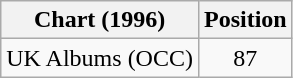<table class="wikitable">
<tr>
<th>Chart (1996)</th>
<th>Position</th>
</tr>
<tr>
<td>UK Albums (OCC)</td>
<td style="text-align:center;">87</td>
</tr>
</table>
